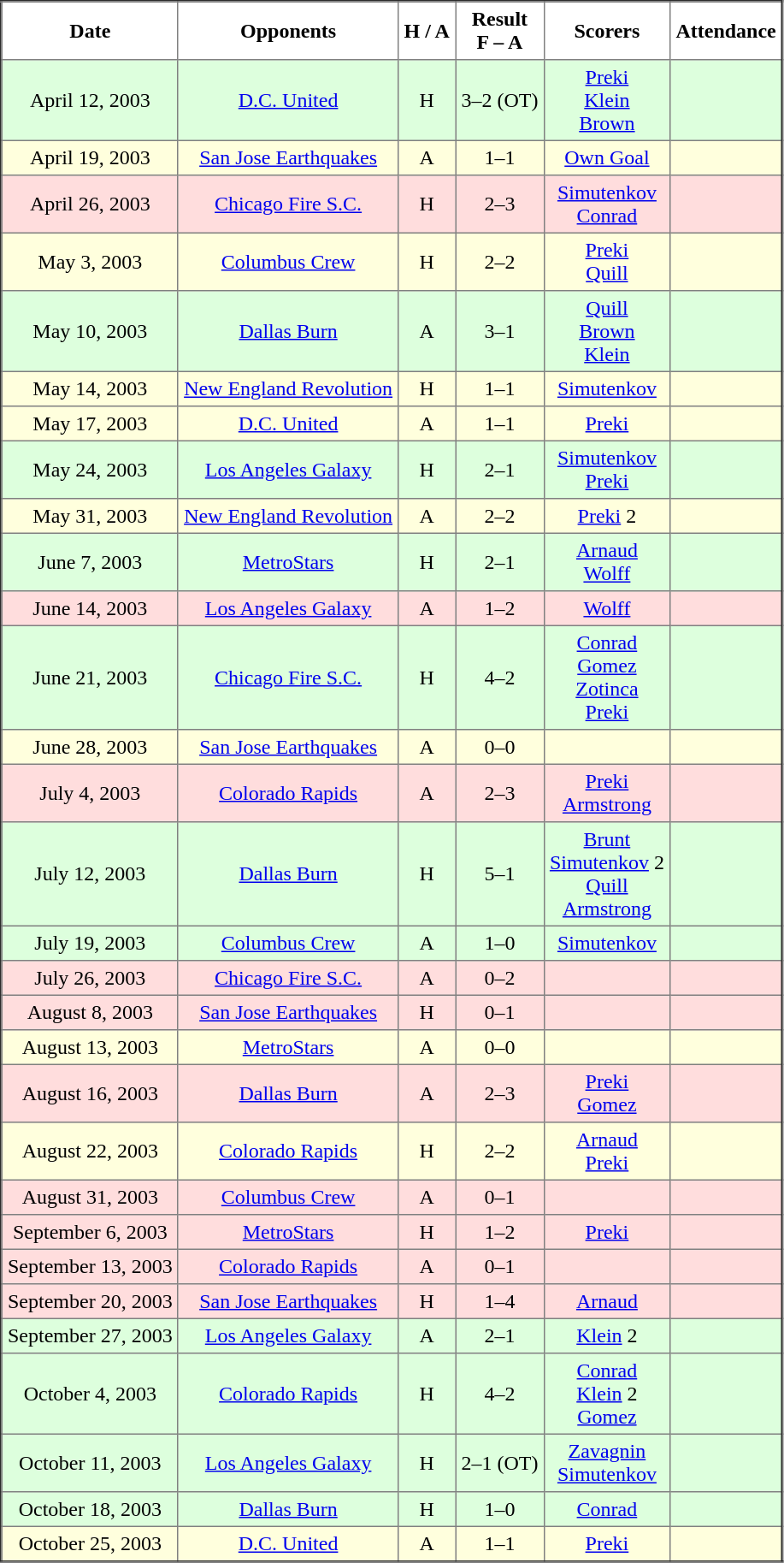<table border="2" cellpadding="4" style="border-collapse:collapse; text-align:center;">
<tr>
<th>Date</th>
<th>Opponents</th>
<th>H / A</th>
<th>Result<br>F – A</th>
<th>Scorers</th>
<th>Attendance</th>
</tr>
<tr bgcolor="#ddffdd">
<td>April 12, 2003</td>
<td><a href='#'>D.C. United</a></td>
<td>H</td>
<td>3–2 (OT)</td>
<td><a href='#'>Preki</a> <br> <a href='#'>Klein</a> <br> <a href='#'>Brown</a></td>
<td></td>
</tr>
<tr bgcolor="#ffffdd">
<td>April 19, 2003</td>
<td><a href='#'>San Jose Earthquakes</a></td>
<td>A</td>
<td>1–1</td>
<td><a href='#'>Own Goal</a></td>
<td></td>
</tr>
<tr bgcolor="#ffdddd">
<td>April 26, 2003</td>
<td><a href='#'>Chicago Fire S.C.</a></td>
<td>H</td>
<td>2–3</td>
<td><a href='#'>Simutenkov</a> <br> <a href='#'>Conrad</a></td>
<td></td>
</tr>
<tr bgcolor="#ffffdd">
<td>May 3, 2003</td>
<td><a href='#'>Columbus Crew</a></td>
<td>H</td>
<td>2–2</td>
<td><a href='#'>Preki</a> <br> <a href='#'>Quill</a></td>
<td></td>
</tr>
<tr bgcolor="#ddffdd">
<td>May 10, 2003</td>
<td><a href='#'>Dallas Burn</a></td>
<td>A</td>
<td>3–1</td>
<td><a href='#'>Quill</a> <br> <a href='#'>Brown</a> <br> <a href='#'>Klein</a></td>
<td></td>
</tr>
<tr bgcolor="#ffffdd">
<td>May 14, 2003</td>
<td><a href='#'>New England Revolution</a></td>
<td>H</td>
<td>1–1</td>
<td><a href='#'>Simutenkov</a></td>
<td></td>
</tr>
<tr bgcolor="#ffffdd">
<td>May 17, 2003</td>
<td><a href='#'>D.C. United</a></td>
<td>A</td>
<td>1–1</td>
<td><a href='#'>Preki</a></td>
<td></td>
</tr>
<tr bgcolor="#ddffdd">
<td>May 24, 2003</td>
<td><a href='#'>Los Angeles Galaxy</a></td>
<td>H</td>
<td>2–1</td>
<td><a href='#'>Simutenkov</a> <br> <a href='#'>Preki</a></td>
<td></td>
</tr>
<tr bgcolor="#ffffdd">
<td>May 31, 2003</td>
<td><a href='#'>New England Revolution</a></td>
<td>A</td>
<td>2–2</td>
<td><a href='#'>Preki</a> 2</td>
<td></td>
</tr>
<tr bgcolor="#ddffdd">
<td>June 7, 2003</td>
<td><a href='#'>MetroStars</a></td>
<td>H</td>
<td>2–1</td>
<td><a href='#'>Arnaud</a> <br> <a href='#'>Wolff</a></td>
<td></td>
</tr>
<tr bgcolor="#ffdddd">
<td>June 14, 2003</td>
<td><a href='#'>Los Angeles Galaxy</a></td>
<td>A</td>
<td>1–2</td>
<td><a href='#'>Wolff</a></td>
<td></td>
</tr>
<tr bgcolor="#ddffdd">
<td>June 21, 2003</td>
<td><a href='#'>Chicago Fire S.C.</a></td>
<td>H</td>
<td>4–2</td>
<td><a href='#'>Conrad</a> <br> <a href='#'>Gomez</a> <br> <a href='#'>Zotinca</a> <br> <a href='#'>Preki</a></td>
<td></td>
</tr>
<tr bgcolor="#ffffdd">
<td>June 28, 2003</td>
<td><a href='#'>San Jose Earthquakes</a></td>
<td>A</td>
<td>0–0</td>
<td></td>
<td></td>
</tr>
<tr bgcolor="#ffdddd">
<td>July 4, 2003</td>
<td><a href='#'>Colorado Rapids</a></td>
<td>A</td>
<td>2–3</td>
<td><a href='#'>Preki</a> <br> <a href='#'>Armstrong</a></td>
<td></td>
</tr>
<tr bgcolor="#ddffdd">
<td>July 12, 2003</td>
<td><a href='#'>Dallas Burn</a></td>
<td>H</td>
<td>5–1</td>
<td><a href='#'>Brunt</a> <br> <a href='#'>Simutenkov</a> 2 <br> <a href='#'>Quill</a> <br> <a href='#'>Armstrong</a></td>
<td></td>
</tr>
<tr bgcolor="#ddffdd">
<td>July 19, 2003</td>
<td><a href='#'>Columbus Crew</a></td>
<td>A</td>
<td>1–0</td>
<td><a href='#'>Simutenkov</a></td>
<td></td>
</tr>
<tr bgcolor="#ffdddd">
<td>July 26, 2003</td>
<td><a href='#'>Chicago Fire S.C.</a></td>
<td>A</td>
<td>0–2</td>
<td></td>
<td></td>
</tr>
<tr bgcolor="#ffdddd">
<td>August 8, 2003</td>
<td><a href='#'>San Jose Earthquakes</a></td>
<td>H</td>
<td>0–1</td>
<td></td>
<td></td>
</tr>
<tr bgcolor="#ffffdd">
<td>August 13, 2003</td>
<td><a href='#'>MetroStars</a></td>
<td>A</td>
<td>0–0</td>
<td></td>
<td></td>
</tr>
<tr bgcolor="#ffdddd">
<td>August 16, 2003</td>
<td><a href='#'>Dallas Burn</a></td>
<td>A</td>
<td>2–3</td>
<td><a href='#'>Preki</a> <br> <a href='#'>Gomez</a></td>
<td></td>
</tr>
<tr bgcolor="#ffffdd">
<td>August 22, 2003</td>
<td><a href='#'>Colorado Rapids</a></td>
<td>H</td>
<td>2–2</td>
<td><a href='#'>Arnaud</a> <br> <a href='#'>Preki</a></td>
<td></td>
</tr>
<tr bgcolor="#ffdddd">
<td>August 31, 2003</td>
<td><a href='#'>Columbus Crew</a></td>
<td>A</td>
<td>0–1</td>
<td></td>
<td></td>
</tr>
<tr bgcolor="#ffdddd">
<td>September 6, 2003</td>
<td><a href='#'>MetroStars</a></td>
<td>H</td>
<td>1–2</td>
<td><a href='#'>Preki</a></td>
<td></td>
</tr>
<tr bgcolor="#ffdddd">
<td>September 13, 2003</td>
<td><a href='#'>Colorado Rapids</a></td>
<td>A</td>
<td>0–1</td>
<td></td>
<td></td>
</tr>
<tr bgcolor="#ffdddd">
<td>September 20, 2003</td>
<td><a href='#'>San Jose Earthquakes</a></td>
<td>H</td>
<td>1–4</td>
<td><a href='#'>Arnaud</a></td>
<td></td>
</tr>
<tr bgcolor="#ddffdd">
<td>September 27, 2003</td>
<td><a href='#'>Los Angeles Galaxy</a></td>
<td>A</td>
<td>2–1</td>
<td><a href='#'>Klein</a> 2</td>
<td></td>
</tr>
<tr bgcolor="#ddffdd">
<td>October 4, 2003</td>
<td><a href='#'>Colorado Rapids</a></td>
<td>H</td>
<td>4–2</td>
<td><a href='#'>Conrad</a> <br> <a href='#'>Klein</a> 2 <br> <a href='#'>Gomez</a></td>
<td></td>
</tr>
<tr bgcolor="#ddffdd">
<td>October 11, 2003</td>
<td><a href='#'>Los Angeles Galaxy</a></td>
<td>H</td>
<td>2–1 (OT)</td>
<td><a href='#'>Zavagnin</a> <br> <a href='#'>Simutenkov</a></td>
<td></td>
</tr>
<tr bgcolor="#ddffdd">
<td>October 18, 2003</td>
<td><a href='#'>Dallas Burn</a></td>
<td>H</td>
<td>1–0</td>
<td><a href='#'>Conrad</a></td>
<td></td>
</tr>
<tr bgcolor="#ffffdd">
<td>October 25, 2003</td>
<td><a href='#'>D.C. United</a></td>
<td>A</td>
<td>1–1</td>
<td><a href='#'>Preki</a></td>
<td></td>
</tr>
</table>
